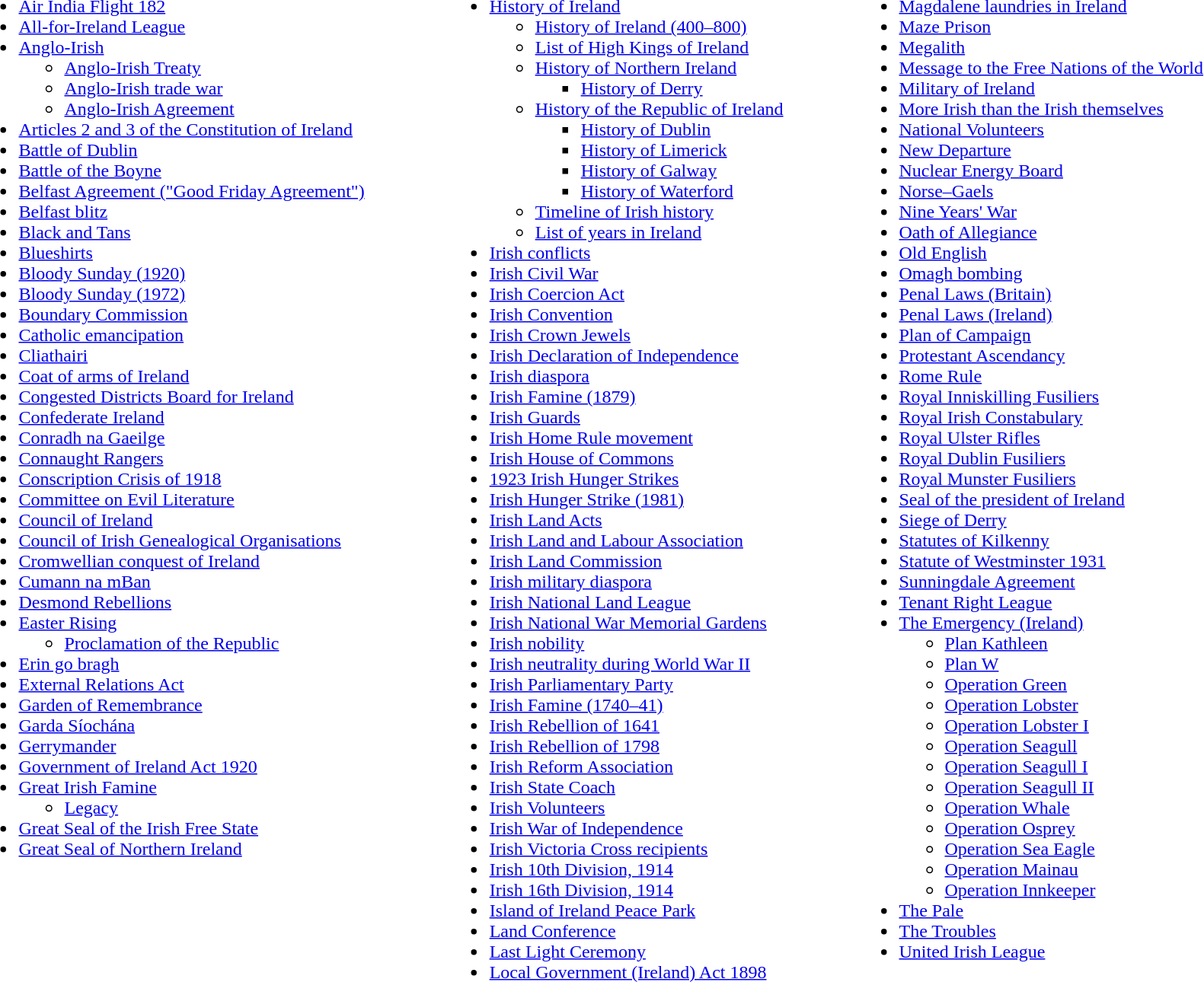<table width="90%">
<tr valign=top>
<td style= width="30%"><br><ul><li><a href='#'>Air India Flight 182</a></li><li><a href='#'>All-for-Ireland League</a></li><li><a href='#'>Anglo-Irish</a><ul><li><a href='#'>Anglo-Irish Treaty</a></li><li><a href='#'>Anglo-Irish trade war</a></li><li><a href='#'>Anglo-Irish Agreement</a></li></ul></li><li><a href='#'>Articles 2 and 3 of the Constitution of Ireland</a></li><li><a href='#'>Battle of Dublin</a></li><li><a href='#'>Battle of the Boyne</a></li><li><a href='#'>Belfast Agreement ("Good Friday Agreement")</a></li><li><a href='#'>Belfast blitz</a></li><li><a href='#'>Black and Tans</a></li><li><a href='#'>Blueshirts</a></li><li><a href='#'>Bloody Sunday (1920)</a></li><li><a href='#'>Bloody Sunday (1972)</a></li><li><a href='#'>Boundary Commission</a></li><li><a href='#'>Catholic emancipation</a></li><li><a href='#'>Cliathairi</a></li><li><a href='#'>Coat of arms of Ireland</a></li><li><a href='#'>Congested Districts Board for Ireland</a></li><li><a href='#'>Confederate Ireland</a></li><li><a href='#'>Conradh na Gaeilge</a></li><li><a href='#'>Connaught Rangers</a></li><li><a href='#'>Conscription Crisis of 1918</a></li><li><a href='#'>Committee on Evil Literature</a></li><li><a href='#'>Council of Ireland</a></li><li><a href='#'>Council of Irish Genealogical Organisations</a></li><li><a href='#'>Cromwellian conquest of Ireland</a></li><li><a href='#'>Cumann na mBan</a></li><li><a href='#'>Desmond Rebellions</a></li><li><a href='#'>Easter Rising</a><ul><li><a href='#'>Proclamation of the Republic</a></li></ul></li><li><a href='#'>Erin go bragh</a></li><li><a href='#'>External Relations Act</a></li><li><a href='#'>Garden of Remembrance</a></li><li><a href='#'>Garda Síochána</a></li><li><a href='#'>Gerrymander</a></li><li><a href='#'>Government of Ireland Act 1920</a></li><li><a href='#'>Great Irish Famine</a><ul><li><a href='#'>Legacy</a></li></ul></li><li><a href='#'>Great Seal of the Irish Free State</a></li><li><a href='#'>Great Seal of Northern Ireland</a></li></ul></td>
<td></td>
<td style= width="30%"><br><ul><li><a href='#'>History of Ireland</a><ul><li><a href='#'>History of Ireland (400–800)</a></li><li><a href='#'>List of High Kings of Ireland</a></li><li><a href='#'>History of Northern Ireland</a><ul><li><a href='#'>History of Derry</a></li></ul></li><li><a href='#'>History of the Republic of Ireland</a><ul><li><a href='#'>History of Dublin</a></li><li><a href='#'>History of Limerick</a></li><li><a href='#'>History of Galway</a></li><li><a href='#'>History of Waterford</a></li></ul></li><li><a href='#'>Timeline of Irish history</a></li><li><a href='#'>List of years in Ireland</a></li></ul></li><li><a href='#'>Irish conflicts</a></li><li><a href='#'>Irish Civil War</a></li><li><a href='#'>Irish Coercion Act</a></li><li><a href='#'>Irish Convention</a></li><li><a href='#'>Irish Crown Jewels</a></li><li><a href='#'>Irish Declaration of Independence</a></li><li><a href='#'>Irish diaspora</a></li><li><a href='#'>Irish Famine (1879)</a></li><li><a href='#'>Irish Guards</a></li><li><a href='#'>Irish Home Rule movement</a></li><li><a href='#'>Irish House of Commons</a></li><li><a href='#'>1923 Irish Hunger Strikes</a></li><li><a href='#'>Irish Hunger Strike (1981)</a></li><li><a href='#'>Irish Land Acts</a></li><li><a href='#'>Irish Land and Labour Association</a></li><li><a href='#'>Irish Land Commission</a></li><li><a href='#'>Irish military diaspora</a></li><li><a href='#'>Irish National Land League</a></li><li><a href='#'>Irish National War Memorial Gardens</a></li><li><a href='#'>Irish nobility</a></li><li><a href='#'>Irish neutrality during World War II</a></li><li><a href='#'>Irish Parliamentary Party</a></li><li><a href='#'>Irish Famine (1740–41)</a></li><li><a href='#'>Irish Rebellion of 1641</a></li><li><a href='#'>Irish Rebellion of 1798</a></li><li><a href='#'>Irish Reform Association</a></li><li><a href='#'>Irish State Coach</a></li><li><a href='#'>Irish Volunteers</a></li><li><a href='#'>Irish War of Independence</a></li><li><a href='#'>Irish Victoria Cross recipients</a></li><li><a href='#'>Irish 10th Division, 1914</a></li><li><a href='#'>Irish 16th Division, 1914</a></li><li><a href='#'>Island of Ireland Peace Park</a></li><li><a href='#'>Land Conference</a></li><li><a href='#'>Last Light Ceremony</a></li><li><a href='#'>Local Government (Ireland) Act 1898</a></li></ul></td>
<td></td>
<td style= width="30%"><br><ul><li><a href='#'>Magdalene laundries in Ireland</a></li><li><a href='#'>Maze Prison</a></li><li><a href='#'>Megalith</a></li><li><a href='#'>Message to the Free Nations of the World</a></li><li><a href='#'>Military of Ireland</a></li><li><a href='#'>More Irish than the Irish themselves</a></li><li><a href='#'>National Volunteers</a></li><li><a href='#'>New Departure</a></li><li><a href='#'>Nuclear Energy Board</a></li><li><a href='#'>Norse–Gaels</a></li><li><a href='#'>Nine Years' War</a></li><li><a href='#'>Oath of Allegiance</a></li><li><a href='#'>Old English</a></li><li><a href='#'>Omagh bombing</a></li><li><a href='#'>Penal Laws (Britain)</a></li><li><a href='#'>Penal Laws (Ireland)</a></li><li><a href='#'>Plan of Campaign</a></li><li><a href='#'>Protestant Ascendancy</a></li><li><a href='#'>Rome Rule</a></li><li><a href='#'>Royal Inniskilling Fusiliers</a></li><li><a href='#'>Royal Irish Constabulary</a></li><li><a href='#'>Royal Ulster Rifles</a></li><li><a href='#'>Royal Dublin Fusiliers</a></li><li><a href='#'>Royal Munster Fusiliers</a></li><li><a href='#'>Seal of the president of Ireland</a></li><li><a href='#'>Siege of Derry</a></li><li><a href='#'>Statutes of Kilkenny</a></li><li><a href='#'>Statute of Westminster 1931</a></li><li><a href='#'>Sunningdale Agreement</a></li><li><a href='#'>Tenant Right League</a></li><li><a href='#'>The Emergency (Ireland)</a><ul><li><a href='#'>Plan Kathleen</a></li><li><a href='#'>Plan W</a></li><li><a href='#'>Operation Green</a></li><li><a href='#'>Operation Lobster</a></li><li><a href='#'>Operation Lobster I</a></li><li><a href='#'>Operation Seagull</a></li><li><a href='#'>Operation Seagull I</a></li><li><a href='#'>Operation Seagull II</a></li><li><a href='#'>Operation Whale</a></li><li><a href='#'>Operation Osprey</a></li><li><a href='#'>Operation Sea Eagle</a></li><li><a href='#'>Operation Mainau</a></li><li><a href='#'>Operation Innkeeper</a></li></ul></li><li><a href='#'>The Pale</a></li><li><a href='#'>The Troubles</a></li><li><a href='#'>United Irish League</a></li></ul></td>
</tr>
</table>
